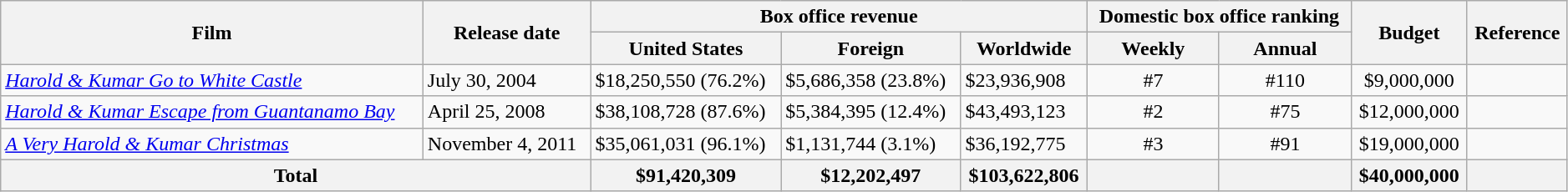<table class="wikitable" style="width:99%;">
<tr>
<th rowspan="2">Film</th>
<th rowspan="2">Release date</th>
<th colspan="3">Box office revenue</th>
<th colspan="2" text="wrap">Domestic box office ranking</th>
<th rowspan="2">Budget</th>
<th rowspan="2">Reference</th>
</tr>
<tr>
<th>United States</th>
<th>Foreign</th>
<th>Worldwide</th>
<th>Weekly</th>
<th>Annual</th>
</tr>
<tr>
<td><em><a href='#'>Harold & Kumar Go to White Castle</a></em></td>
<td>July 30, 2004</td>
<td>$18,250,550 (76.2%)</td>
<td>$5,686,358 (23.8%)</td>
<td>$23,936,908</td>
<td style="text-align:center;">#7</td>
<td style="text-align:center;">#110</td>
<td style="text-align:center;">$9,000,000</td>
<td style="text-align:center;"></td>
</tr>
<tr>
<td><em><a href='#'>Harold & Kumar Escape from Guantanamo Bay</a></em></td>
<td>April 25, 2008</td>
<td>$38,108,728 (87.6%)</td>
<td>$5,384,395 (12.4%)</td>
<td>$43,493,123</td>
<td style="text-align:center;">#2</td>
<td style="text-align:center;">#75</td>
<td style="text-align:center;">$12,000,000</td>
<td style="text-align:center;"></td>
</tr>
<tr>
<td><em><a href='#'>A Very Harold & Kumar Christmas</a></em></td>
<td>November 4, 2011</td>
<td>$35,061,031 (96.1%)</td>
<td>$1,131,744 (3.1%)</td>
<td>$36,192,775</td>
<td style="text-align:center;">#3</td>
<td style="text-align:center;">#91</td>
<td style="text-align:center;">$19,000,000</td>
<td style="text-align:center;"></td>
</tr>
<tr>
<th colspan="2" style="text-align:center;"><strong>Total</strong></th>
<th>$91,420,309</th>
<th>$12,202,497</th>
<th>$103,622,806</th>
<th></th>
<th></th>
<th style="text-align:center;">$40,000,000</th>
<th></th>
</tr>
</table>
